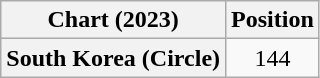<table class="wikitable plainrowheaders" style="text-align:center">
<tr>
<th scope="col">Chart (2023)</th>
<th scope="col">Position</th>
</tr>
<tr>
<th scope="row">South Korea (Circle)</th>
<td>144</td>
</tr>
</table>
